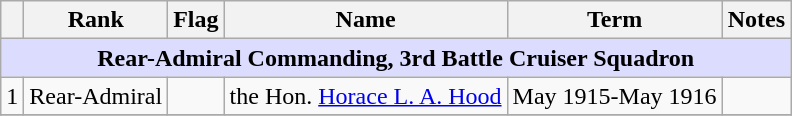<table class="wikitable">
<tr>
<th></th>
<th>Rank</th>
<th>Flag</th>
<th>Name</th>
<th>Term</th>
<th>Notes</th>
</tr>
<tr>
<td colspan="6" align="center" style="background:#dcdcfe;"><strong>Rear-Admiral Commanding, 3rd Battle Cruiser Squadron</strong></td>
</tr>
<tr>
<td>1</td>
<td>Rear-Admiral</td>
<td></td>
<td>the Hon. <a href='#'>Horace L. A. Hood</a></td>
<td>May 1915-May 1916</td>
<td></td>
</tr>
<tr>
</tr>
</table>
